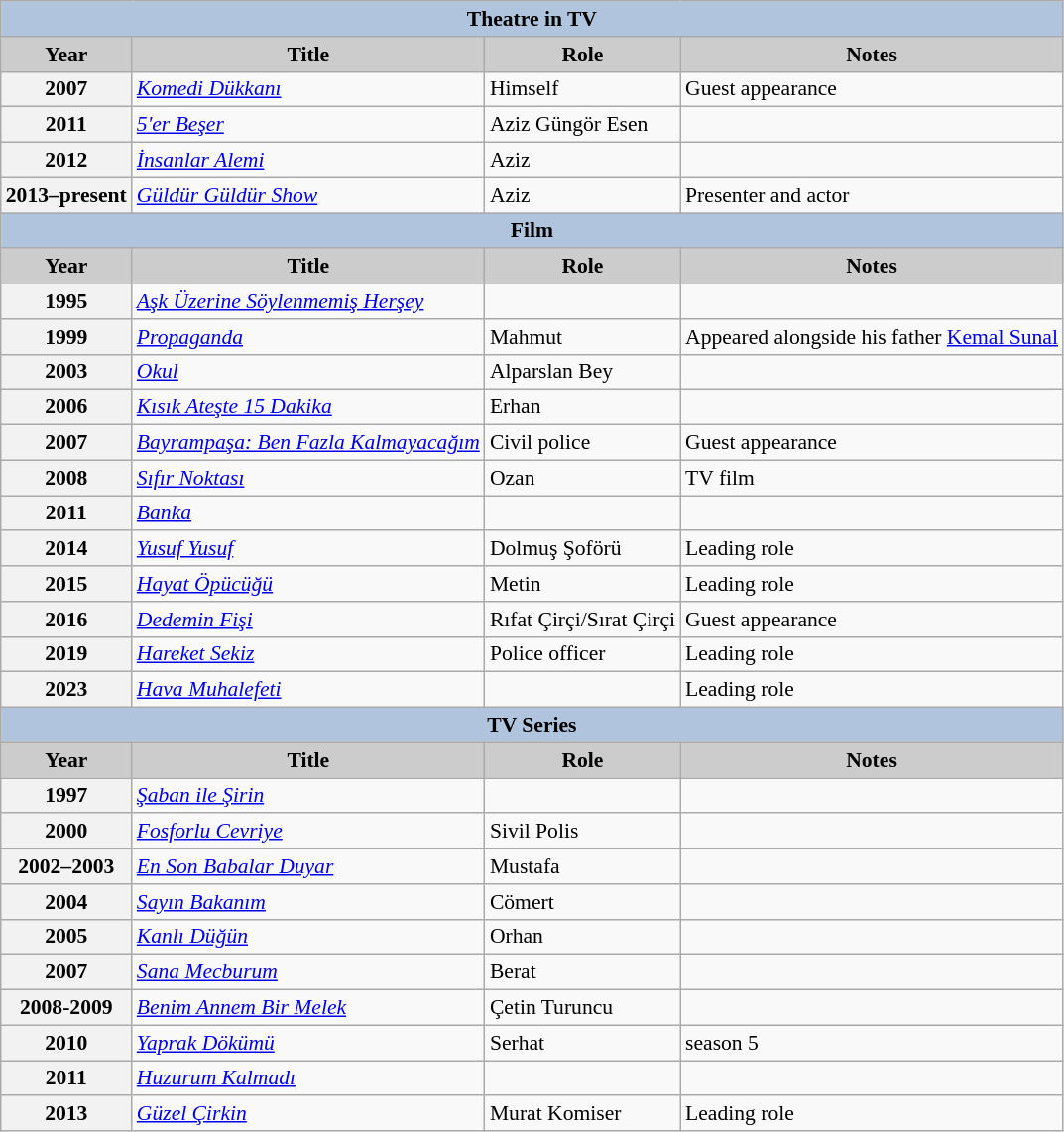<table class="wikitable" style="font-size:90%">
<tr>
<th colspan=4 style="background:LightSteelBlue">Theatre in TV</th>
</tr>
<tr>
<th style="background:#CCCCCC">Year</th>
<th style="background:#CCCCCC">Title</th>
<th style="background:#CCCCCC">Role</th>
<th style="background:#CCCCCC">Notes</th>
</tr>
<tr>
<th>2007</th>
<td><em><a href='#'>Komedi Dükkanı</a></em></td>
<td>Himself</td>
<td>Guest appearance</td>
</tr>
<tr>
<th>2011</th>
<td><em><a href='#'>5'er Beşer</a></em></td>
<td>Aziz Güngör Esen</td>
<td></td>
</tr>
<tr>
<th>2012</th>
<td><em><a href='#'>İnsanlar Alemi</a></em></td>
<td>Aziz</td>
<td></td>
</tr>
<tr>
<th>2013–present</th>
<td><em> <a href='#'>Güldür Güldür Show</a></em></td>
<td>Aziz</td>
<td>Presenter and actor</td>
</tr>
<tr>
<th colspan="4" style="background:LightSteelBlue">Film</th>
</tr>
<tr>
<th style="background:#CCCCCC">Year</th>
<th style="background:#CCCCCC">Title</th>
<th style="background:#CCCCCC">Role</th>
<th style="background:#CCCCCC">Notes</th>
</tr>
<tr>
<th>1995</th>
<td><em><a href='#'>Aşk Üzerine Söylenmemiş Herşey</a></em></td>
<td></td>
<td></td>
</tr>
<tr>
<th>1999</th>
<td><em><a href='#'>Propaganda</a></em></td>
<td>Mahmut</td>
<td>Appeared alongside his father <a href='#'>Kemal Sunal</a></td>
</tr>
<tr>
<th>2003</th>
<td><em><a href='#'>Okul</a></em></td>
<td>Alparslan Bey</td>
<td></td>
</tr>
<tr>
<th>2006</th>
<td><em><a href='#'>Kısık Ateşte 15 Dakika</a></em></td>
<td>Erhan</td>
<td></td>
</tr>
<tr>
<th>2007</th>
<td><em><a href='#'>Bayrampaşa: Ben Fazla Kalmayacağım</a></em></td>
<td>Civil police</td>
<td>Guest appearance</td>
</tr>
<tr>
<th>2008</th>
<td><em><a href='#'>Sıfır Noktası</a></em></td>
<td>Ozan</td>
<td>TV film</td>
</tr>
<tr>
<th>2011</th>
<td><em><a href='#'>Banka</a></em></td>
<td></td>
<td></td>
</tr>
<tr>
<th>2014</th>
<td><em><a href='#'>Yusuf Yusuf</a></em></td>
<td>Dolmuş Şoförü</td>
<td>Leading role</td>
</tr>
<tr>
<th>2015</th>
<td><em><a href='#'>Hayat Öpücüğü</a></em></td>
<td>Metin</td>
<td>Leading role</td>
</tr>
<tr>
<th>2016</th>
<td><em><a href='#'>Dedemin Fişi</a></em></td>
<td>Rıfat Çirçi/Sırat Çirçi</td>
<td>Guest appearance</td>
</tr>
<tr>
<th>2019</th>
<td><em><a href='#'>Hareket Sekiz</a></em></td>
<td>Police officer</td>
<td>Leading role</td>
</tr>
<tr>
<th>2023</th>
<td><em><a href='#'>Hava Muhalefeti</a></em></td>
<td></td>
<td>Leading role</td>
</tr>
<tr>
<th colspan=4 style="background:LightSteelBlue">TV Series</th>
</tr>
<tr>
<th style="background:#CCCCCC">Year</th>
<th style="background:#CCCCCC">Title</th>
<th style="background:#CCCCCC">Role</th>
<th style="background:#CCCCCC">Notes</th>
</tr>
<tr>
<th>1997</th>
<td><em><a href='#'>Şaban ile Şirin</a></em></td>
<td></td>
<td></td>
</tr>
<tr>
<th>2000</th>
<td><em><a href='#'>Fosforlu Cevriye</a></em></td>
<td>Sivil Polis</td>
<td></td>
</tr>
<tr>
<th>2002–2003</th>
<td><em><a href='#'>En Son Babalar Duyar</a></em></td>
<td>Mustafa</td>
<td></td>
</tr>
<tr>
<th>2004</th>
<td><em><a href='#'>Sayın Bakanım</a></em></td>
<td>Cömert</td>
<td></td>
</tr>
<tr>
<th>2005</th>
<td><em><a href='#'>Kanlı Düğün</a></em></td>
<td>Orhan</td>
<td></td>
</tr>
<tr>
<th>2007</th>
<td><em><a href='#'>Sana Mecburum</a></em></td>
<td>Berat</td>
<td></td>
</tr>
<tr>
<th>2008-2009</th>
<td><em><a href='#'>Benim Annem Bir Melek</a> </em></td>
<td>Çetin Turuncu</td>
<td></td>
</tr>
<tr>
<th>2010</th>
<td><em><a href='#'>Yaprak Dökümü</a></em></td>
<td>Serhat</td>
<td>season 5</td>
</tr>
<tr>
<th>2011</th>
<td><em><a href='#'>Huzurum Kalmadı</a></em></td>
<td></td>
<td></td>
</tr>
<tr>
<th>2013</th>
<td><em><a href='#'>Güzel Çirkin</a></em></td>
<td>Murat Komiser</td>
<td>Leading role</td>
</tr>
</table>
